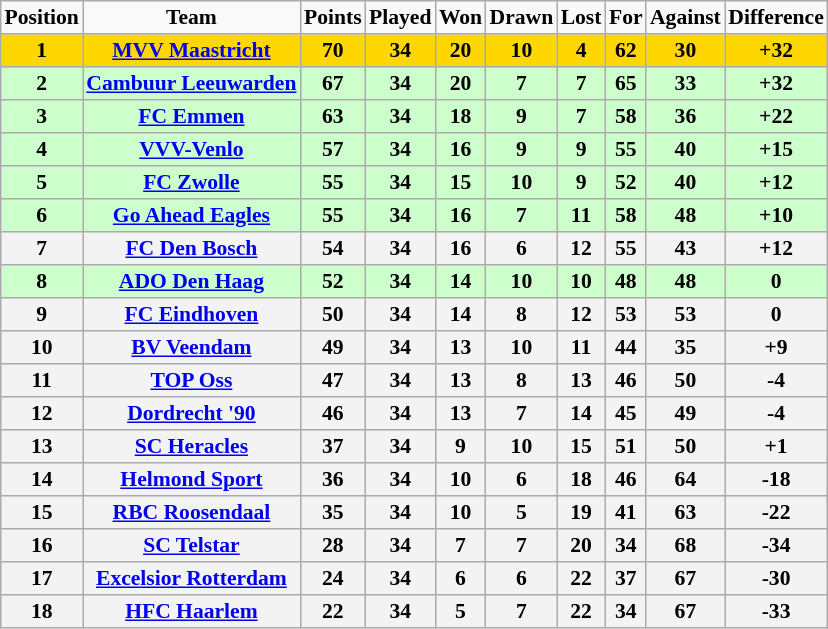<table border="2" cellpadding="2" cellspacing="0" style="margin: 0; background: #f9f9f9; border: 1px #aaa solid; border-collapse: collapse; font-size: 90%;">
<tr>
<th>Position</th>
<th>Team</th>
<th>Points</th>
<th>Played</th>
<th>Won</th>
<th>Drawn</th>
<th>Lost</th>
<th>For</th>
<th>Against</th>
<th>Difference</th>
</tr>
<tr>
<th bgcolor="gold">1</th>
<th bgcolor="gold"><a href='#'>MVV Maastricht</a></th>
<th bgcolor="gold">70</th>
<th bgcolor="gold">34</th>
<th bgcolor="gold">20</th>
<th bgcolor="gold">10</th>
<th bgcolor="gold">4</th>
<th bgcolor="gold">62</th>
<th bgcolor="gold">30</th>
<th bgcolor="gold">+32</th>
</tr>
<tr>
<th bgcolor="CCFFCC">2</th>
<th bgcolor="CCFFCC"><a href='#'>Cambuur Leeuwarden</a></th>
<th bgcolor="CCFFCC">67</th>
<th bgcolor="CCFFCC">34</th>
<th bgcolor="CCFFCC">20</th>
<th bgcolor="CCFFCC">7</th>
<th bgcolor="CCFFCC">7</th>
<th bgcolor="CCFFCC">65</th>
<th bgcolor="CCFFCC">33</th>
<th bgcolor="CCFFCC">+32</th>
</tr>
<tr>
<th bgcolor="CCFFCC">3</th>
<th bgcolor="CCFFCC"><a href='#'>FC Emmen</a></th>
<th bgcolor="CCFFCC">63</th>
<th bgcolor="CCFFCC">34</th>
<th bgcolor="CCFFCC">18</th>
<th bgcolor="CCFFCC">9</th>
<th bgcolor="CCFFCC">7</th>
<th bgcolor="CCFFCC">58</th>
<th bgcolor="CCFFCC">36</th>
<th bgcolor="CCFFCC">+22</th>
</tr>
<tr>
<th bgcolor="CCFFCC">4</th>
<th bgcolor="CCFFCC"><a href='#'>VVV-Venlo</a></th>
<th bgcolor="CCFFCC">57</th>
<th bgcolor="CCFFCC">34</th>
<th bgcolor="CCFFCC">16</th>
<th bgcolor="CCFFCC">9</th>
<th bgcolor="CCFFCC">9</th>
<th bgcolor="CCFFCC">55</th>
<th bgcolor="CCFFCC">40</th>
<th bgcolor="CCFFCC">+15</th>
</tr>
<tr>
<th bgcolor="CCFFCC">5</th>
<th bgcolor="CCFFCC"><a href='#'>FC Zwolle</a></th>
<th bgcolor="CCFFCC">55</th>
<th bgcolor="CCFFCC">34</th>
<th bgcolor="CCFFCC">15</th>
<th bgcolor="CCFFCC">10</th>
<th bgcolor="CCFFCC">9</th>
<th bgcolor="CCFFCC">52</th>
<th bgcolor="CCFFCC">40</th>
<th bgcolor="CCFFCC">+12</th>
</tr>
<tr>
<th bgcolor="CCFFCC">6</th>
<th bgcolor="CCFFCC"><a href='#'>Go Ahead Eagles</a></th>
<th bgcolor="CCFFCC">55</th>
<th bgcolor="CCFFCC">34</th>
<th bgcolor="CCFFCC">16</th>
<th bgcolor="CCFFCC">7</th>
<th bgcolor="CCFFCC">11</th>
<th bgcolor="CCFFCC">58</th>
<th bgcolor="CCFFCC">48</th>
<th bgcolor="CCFFCC">+10</th>
</tr>
<tr>
<th bgcolor="F3F3F3">7</th>
<th bgcolor="F3F3F3"><a href='#'>FC Den Bosch</a></th>
<th bgcolor="F3F3F3">54</th>
<th bgcolor="F3F3F3">34</th>
<th bgcolor="F3F3F3">16</th>
<th bgcolor="F3F3F3">6</th>
<th bgcolor="F3F3F3">12</th>
<th bgcolor="F3F3F3">55</th>
<th bgcolor="F3F3F3">43</th>
<th bgcolor="F3F3F3">+12</th>
</tr>
<tr>
<th bgcolor="CCFFCC">8</th>
<th bgcolor="CCFFCC"><a href='#'>ADO Den Haag</a></th>
<th bgcolor="CCFFCC">52</th>
<th bgcolor="CCFFCC">34</th>
<th bgcolor="CCFFCC">14</th>
<th bgcolor="CCFFCC">10</th>
<th bgcolor="CCFFCC">10</th>
<th bgcolor="CCFFCC">48</th>
<th bgcolor="CCFFCC">48</th>
<th bgcolor="CCFFCC">0</th>
</tr>
<tr>
<th bgcolor="F3F3F3">9</th>
<th bgcolor="F3F3F3"><a href='#'>FC Eindhoven</a></th>
<th bgcolor="F3F3F3">50</th>
<th bgcolor="F3F3F3">34</th>
<th bgcolor="F3F3F3">14</th>
<th bgcolor="F3F3F3">8</th>
<th bgcolor="F3F3F3">12</th>
<th bgcolor="F3F3F3">53</th>
<th bgcolor="F3F3F3">53</th>
<th bgcolor="F3F3F3">0</th>
</tr>
<tr>
<th bgcolor="F3F3F3">10</th>
<th bgcolor="F3F3F3"><a href='#'>BV Veendam</a></th>
<th bgcolor="F3F3F3">49</th>
<th bgcolor="F3F3F3">34</th>
<th bgcolor="F3F3F3">13</th>
<th bgcolor="F3F3F3">10</th>
<th bgcolor="F3F3F3">11</th>
<th bgcolor="F3F3F3">44</th>
<th bgcolor="F3F3F3">35</th>
<th bgcolor="F3F3F3">+9</th>
</tr>
<tr>
<th bgcolor="F3F3F3">11</th>
<th bgcolor="F3F3F3"><a href='#'>TOP Oss</a></th>
<th bgcolor="F3F3F3">47</th>
<th bgcolor="F3F3F3">34</th>
<th bgcolor="F3F3F3">13</th>
<th bgcolor="F3F3F3">8</th>
<th bgcolor="F3F3F3">13</th>
<th bgcolor="F3F3F3">46</th>
<th bgcolor="F3F3F3">50</th>
<th bgcolor="F3F3F3">-4</th>
</tr>
<tr>
<th bgcolor="F3F3F3">12</th>
<th bgcolor="F3F3F3"><a href='#'>Dordrecht '90</a></th>
<th bgcolor="F3F3F3">46</th>
<th bgcolor="F3F3F3">34</th>
<th bgcolor="F3F3F3">13</th>
<th bgcolor="F3F3F3">7</th>
<th bgcolor="F3F3F3">14</th>
<th bgcolor="F3F3F3">45</th>
<th bgcolor="F3F3F3">49</th>
<th bgcolor="F3F3F3">-4</th>
</tr>
<tr>
<th bgcolor="F3F3F3">13</th>
<th bgcolor="F3F3F3"><a href='#'>SC Heracles</a></th>
<th bgcolor="F3F3F3">37</th>
<th bgcolor="F3F3F3">34</th>
<th bgcolor="F3F3F3">9</th>
<th bgcolor="F3F3F3">10</th>
<th bgcolor="F3F3F3">15</th>
<th bgcolor="F3F3F3">51</th>
<th bgcolor="F3F3F3">50</th>
<th bgcolor="F3F3F3">+1</th>
</tr>
<tr>
<th bgcolor="F3F3F3">14</th>
<th bgcolor="F3F3F3"><a href='#'>Helmond Sport</a></th>
<th bgcolor="F3F3F3">36</th>
<th bgcolor="F3F3F3">34</th>
<th bgcolor="F3F3F3">10</th>
<th bgcolor="F3F3F3">6</th>
<th bgcolor="F3F3F3">18</th>
<th bgcolor="F3F3F3">46</th>
<th bgcolor="F3F3F3">64</th>
<th bgcolor="F3F3F3">-18</th>
</tr>
<tr>
<th bgcolor="F3F3F3">15</th>
<th bgcolor="F3F3F3"><a href='#'>RBC Roosendaal</a></th>
<th bgcolor="F3F3F3">35</th>
<th bgcolor="F3F3F3">34</th>
<th bgcolor="F3F3F3">10</th>
<th bgcolor="F3F3F3">5</th>
<th bgcolor="F3F3F3">19</th>
<th bgcolor="F3F3F3">41</th>
<th bgcolor="F3F3F3">63</th>
<th bgcolor="F3F3F3">-22</th>
</tr>
<tr>
<th bgcolor="F3F3F3">16</th>
<th bgcolor="F3F3F3"><a href='#'>SC Telstar</a></th>
<th bgcolor="F3F3F3">28</th>
<th bgcolor="F3F3F3">34</th>
<th bgcolor="F3F3F3">7</th>
<th bgcolor="F3F3F3">7</th>
<th bgcolor="F3F3F3">20</th>
<th bgcolor="F3F3F3">34</th>
<th bgcolor="F3F3F3">68</th>
<th bgcolor="F3F3F3">-34</th>
</tr>
<tr>
<th bgcolor="F3F3F3">17</th>
<th bgcolor="F3F3F3"><a href='#'>Excelsior Rotterdam</a></th>
<th bgcolor="F3F3F3">24</th>
<th bgcolor="F3F3F3">34</th>
<th bgcolor="F3F3F3">6</th>
<th bgcolor="F3F3F3">6</th>
<th bgcolor="F3F3F3">22</th>
<th bgcolor="F3F3F3">37</th>
<th bgcolor="F3F3F3">67</th>
<th bgcolor="F3F3F3">-30</th>
</tr>
<tr>
<th bgcolor="F3F3F3">18</th>
<th bgcolor="F3F3F3"><a href='#'>HFC Haarlem</a></th>
<th bgcolor="F3F3F3">22</th>
<th bgcolor="F3F3F3">34</th>
<th bgcolor="F3F3F3">5</th>
<th bgcolor="F3F3F3">7</th>
<th bgcolor="F3F3F3">22</th>
<th bgcolor="F3F3F3">34</th>
<th bgcolor="F3F3F3">67</th>
<th bgcolor="F3F3F3">-33</th>
</tr>
</table>
